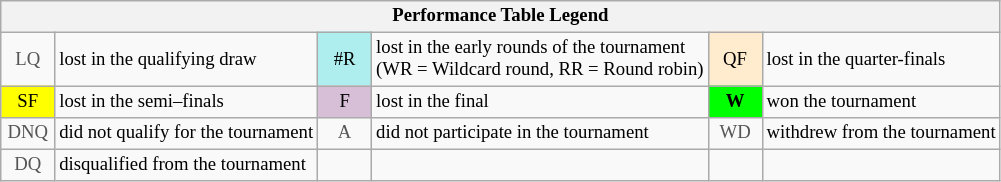<table class="wikitable" style="font-size:78%;">
<tr>
<th colspan="6">Performance Table Legend</th>
</tr>
<tr>
<td align="center" style="color:#555555;" width="30">LQ</td>
<td>lost in the qualifying draw</td>
<td align="center" style="background:#afeeee;">#R</td>
<td>lost in the early rounds of the tournament<br>(WR = Wildcard round, RR = Round robin)</td>
<td align="center" style="background:#ffebcd;">QF</td>
<td>lost in the quarter-finals</td>
</tr>
<tr>
<td align="center" style="background:yellow;">SF</td>
<td>lost in the semi–finals</td>
<td align="center" style="background:#D8BFD8;">F</td>
<td>lost in the final</td>
<td align="center" style="background:#00ff00;"><strong>W</strong></td>
<td>won the tournament</td>
</tr>
<tr>
<td align="center" style="color:#555555;" width="30">DNQ</td>
<td>did not qualify for the tournament</td>
<td align="center" style="color:#555555;" width="30">A</td>
<td>did not participate in the tournament</td>
<td align="center" style="color:#555555;" width="30">WD</td>
<td>withdrew from the tournament</td>
</tr>
<tr>
<td align="center" style="color:#555555;" width="30">DQ</td>
<td>disqualified from the tournament</td>
<td></td>
<td></td>
<td></td>
<td></td>
</tr>
</table>
